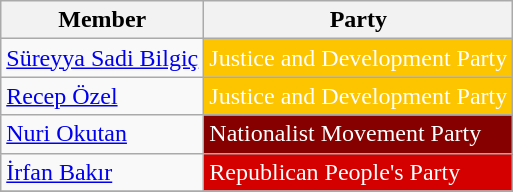<table class="wikitable">
<tr>
<th>Member</th>
<th>Party</th>
</tr>
<tr>
<td><a href='#'>Süreyya Sadi Bilgiç</a></td>
<td style="background:#FDC400; color:white">Justice and Development Party</td>
</tr>
<tr>
<td><a href='#'>Recep Özel</a></td>
<td style="background:#FDC400; color:white">Justice and Development Party</td>
</tr>
<tr>
<td><a href='#'>Nuri Okutan</a></td>
<td style="background:#870000; color:white">Nationalist Movement Party</td>
</tr>
<tr>
<td><a href='#'>İrfan Bakır</a></td>
<td style="background:#D40000; color:white">Republican People's Party</td>
</tr>
<tr>
</tr>
</table>
